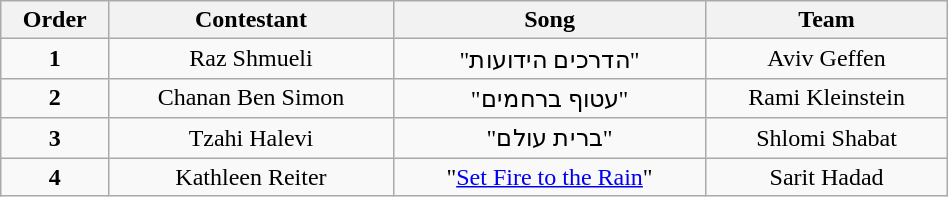<table class="wikitable" style="text-align: center; width:50%;">
<tr>
<th>Order</th>
<th>Contestant</th>
<th>Song</th>
<th>Team</th>
</tr>
<tr>
<td align="center"><strong>1</strong></td>
<td>Raz Shmueli</td>
<td>"הדרכים הידועות"</td>
<td align="center">Aviv Geffen</td>
</tr>
<tr>
<td align="center"><strong>2</strong></td>
<td>Chanan Ben Simon</td>
<td>"עטוף ברחמים"</td>
<td align="center">Rami Kleinstein</td>
</tr>
<tr>
<td align="center"><strong>3</strong></td>
<td>Tzahi Halevi</td>
<td>"ברית עולם"</td>
<td align="center">Shlomi Shabat</td>
</tr>
<tr>
<td align="center"><strong>4</strong></td>
<td>Kathleen Reiter</td>
<td>"<a href='#'>Set Fire to the Rain</a>"</td>
<td align="center">Sarit Hadad</td>
</tr>
</table>
